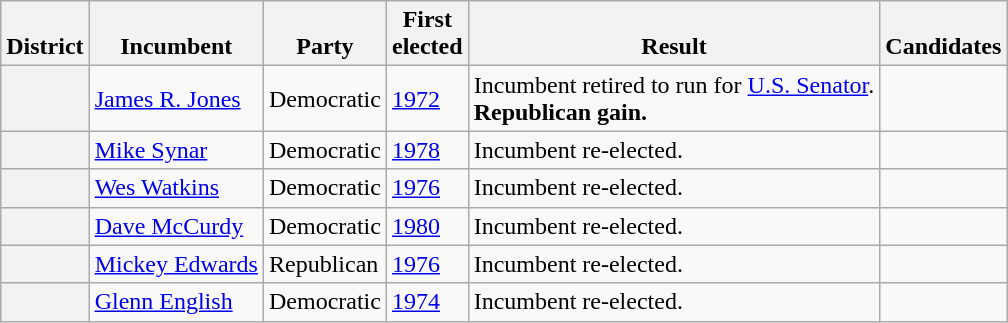<table class=wikitable>
<tr valign=bottom>
<th>District</th>
<th>Incumbent</th>
<th>Party</th>
<th>First<br>elected</th>
<th>Result</th>
<th>Candidates</th>
</tr>
<tr>
<th></th>
<td><a href='#'>James R. Jones</a></td>
<td>Democratic</td>
<td><a href='#'>1972</a></td>
<td>Incumbent retired to run for <a href='#'>U.S. Senator</a>.<br><strong>Republican gain.</strong></td>
<td nowrap></td>
</tr>
<tr>
<th></th>
<td><a href='#'>Mike Synar</a></td>
<td>Democratic</td>
<td><a href='#'>1978</a></td>
<td>Incumbent re-elected.</td>
<td nowrap></td>
</tr>
<tr>
<th></th>
<td><a href='#'>Wes Watkins</a></td>
<td>Democratic</td>
<td><a href='#'>1976</a></td>
<td>Incumbent re-elected.</td>
<td nowrap></td>
</tr>
<tr>
<th></th>
<td><a href='#'>Dave McCurdy</a></td>
<td>Democratic</td>
<td><a href='#'>1980</a></td>
<td>Incumbent re-elected.</td>
<td nowrap></td>
</tr>
<tr>
<th></th>
<td><a href='#'>Mickey Edwards</a></td>
<td>Republican</td>
<td><a href='#'>1976</a></td>
<td>Incumbent re-elected.</td>
<td nowrap></td>
</tr>
<tr>
<th></th>
<td><a href='#'>Glenn English</a></td>
<td>Democratic</td>
<td><a href='#'>1974</a></td>
<td>Incumbent re-elected.</td>
<td nowrap></td>
</tr>
</table>
